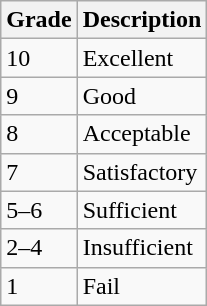<table class="wikitable">
<tr>
<th>Grade</th>
<th>Description</th>
</tr>
<tr>
<td>10</td>
<td>Excellent</td>
</tr>
<tr>
<td>9</td>
<td>Good</td>
</tr>
<tr>
<td>8</td>
<td>Acceptable</td>
</tr>
<tr>
<td>7</td>
<td>Satisfactory</td>
</tr>
<tr>
<td>5–6</td>
<td>Sufficient</td>
</tr>
<tr>
<td>2–4</td>
<td>Insufficient</td>
</tr>
<tr>
<td>1</td>
<td>Fail</td>
</tr>
</table>
